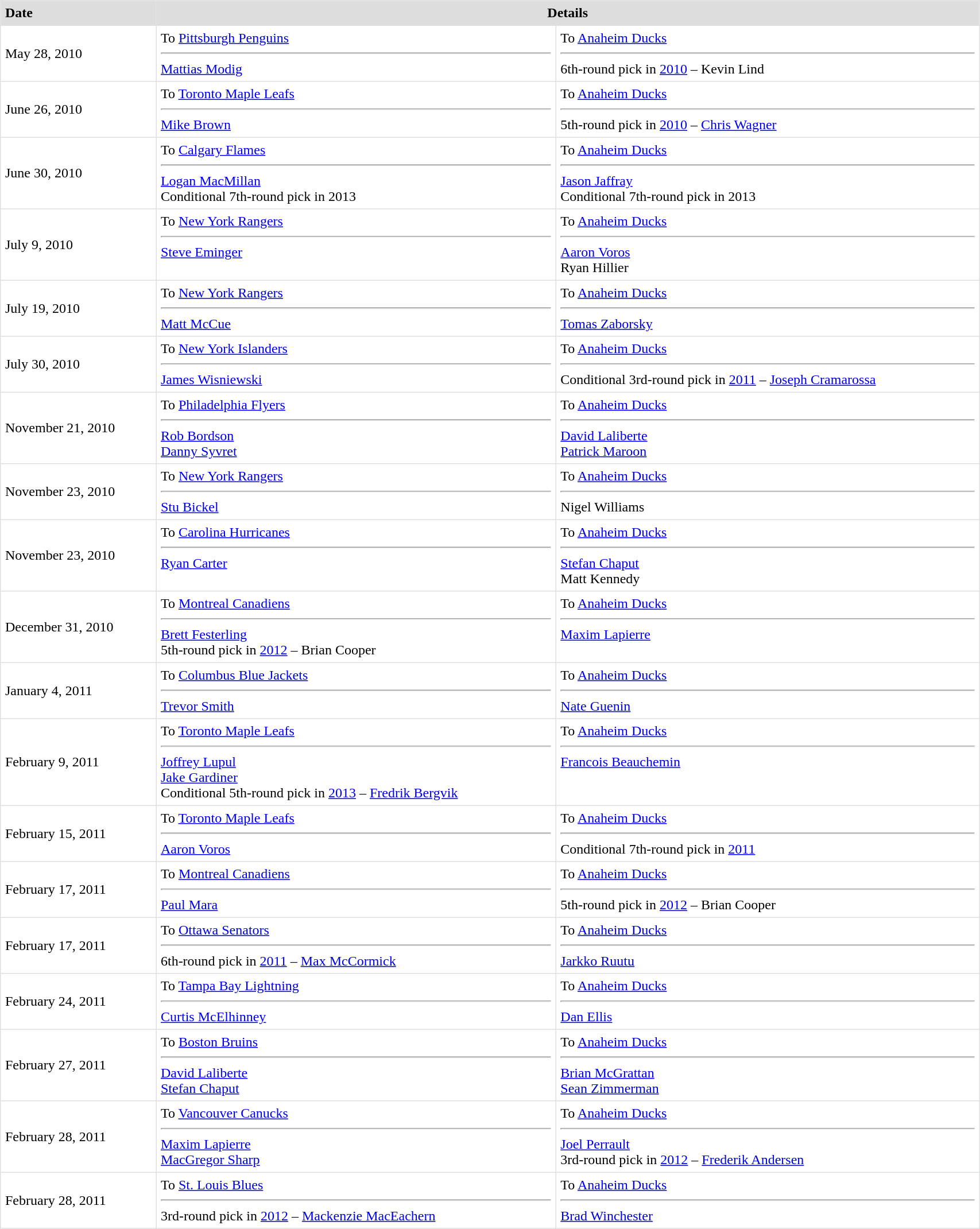<table border=1 style="border-collapse:collapse" bordercolor="#DFDFDF"  cellpadding="5" width=90%>
<tr bgcolor="#dddddd">
<th style="text-align:left;">Date</th>
<th colspan="2">Details</th>
</tr>
<tr>
<td>May 28, 2010</td>
<td valign="top">To <a href='#'>Pittsburgh Penguins</a> <hr><a href='#'>Mattias Modig</a></td>
<td valign="top">To <a href='#'>Anaheim Ducks</a> <hr>6th-round pick in <a href='#'>2010</a> – Kevin Lind</td>
</tr>
<tr>
<td>June 26, 2010</td>
<td valign="top">To <a href='#'>Toronto Maple Leafs</a> <hr><a href='#'>Mike Brown</a></td>
<td valign="top">To <a href='#'>Anaheim Ducks</a> <hr>5th-round pick in <a href='#'>2010</a> – <a href='#'>Chris Wagner</a></td>
</tr>
<tr>
<td>June 30, 2010</td>
<td valign="top">To <a href='#'>Calgary Flames</a> <hr><a href='#'>Logan MacMillan</a><br>Conditional 7th-round pick in 2013</td>
<td valign="top">To <a href='#'>Anaheim Ducks</a> <hr><a href='#'>Jason Jaffray</a><br>Conditional 7th-round pick in 2013</td>
</tr>
<tr>
<td>July 9, 2010</td>
<td valign="top">To <a href='#'>New York Rangers</a> <hr><a href='#'>Steve Eminger</a></td>
<td valign="top">To <a href='#'>Anaheim Ducks</a> <hr><a href='#'>Aaron Voros</a><br>Ryan Hillier</td>
</tr>
<tr>
<td>July 19, 2010</td>
<td valign="top">To <a href='#'>New York Rangers</a> <hr><a href='#'>Matt McCue</a></td>
<td valign="top">To <a href='#'>Anaheim Ducks</a> <hr><a href='#'>Tomas Zaborsky</a></td>
</tr>
<tr>
<td>July 30, 2010</td>
<td valign="top">To <a href='#'>New York Islanders</a> <hr><a href='#'>James Wisniewski</a></td>
<td valign="top">To <a href='#'>Anaheim Ducks</a> <hr>Conditional 3rd-round pick in <a href='#'>2011</a> – <a href='#'>Joseph Cramarossa</a></td>
</tr>
<tr>
<td>November 21, 2010</td>
<td valign="top">To <a href='#'>Philadelphia Flyers</a> <hr><a href='#'>Rob Bordson</a><br><a href='#'>Danny Syvret</a></td>
<td valign="top">To <a href='#'>Anaheim Ducks</a> <hr><a href='#'>David Laliberte</a><br><a href='#'>Patrick Maroon</a></td>
</tr>
<tr>
<td>November 23, 2010</td>
<td valign="top">To <a href='#'>New York Rangers</a> <hr><a href='#'>Stu Bickel</a></td>
<td valign="top">To <a href='#'>Anaheim Ducks</a> <hr>Nigel Williams</td>
</tr>
<tr>
<td>November 23, 2010</td>
<td valign="top">To <a href='#'>Carolina Hurricanes</a> <hr><a href='#'>Ryan Carter</a></td>
<td valign="top">To <a href='#'>Anaheim Ducks</a> <hr><a href='#'>Stefan Chaput</a><br>Matt Kennedy</td>
</tr>
<tr>
<td>December 31, 2010</td>
<td valign="top">To <a href='#'>Montreal Canadiens</a> <hr><a href='#'>Brett Festerling</a><br>5th-round pick in <a href='#'>2012</a> – Brian Cooper</td>
<td valign="top">To <a href='#'>Anaheim Ducks</a> <hr><a href='#'>Maxim Lapierre</a></td>
</tr>
<tr>
<td>January 4, 2011</td>
<td valign="top">To <a href='#'>Columbus Blue Jackets</a> <hr><a href='#'>Trevor Smith</a></td>
<td valign="top">To <a href='#'>Anaheim Ducks</a> <hr><a href='#'>Nate Guenin</a></td>
</tr>
<tr>
<td>February 9, 2011</td>
<td valign="top">To <a href='#'>Toronto Maple Leafs</a> <hr><a href='#'>Joffrey Lupul</a><br><a href='#'>Jake Gardiner</a><br>Conditional 5th-round pick in <a href='#'>2013</a> – <a href='#'>Fredrik Bergvik</a></td>
<td valign="top">To <a href='#'>Anaheim Ducks</a> <hr><a href='#'>Francois Beauchemin</a></td>
</tr>
<tr>
<td>February 15, 2011</td>
<td valign="top">To <a href='#'>Toronto Maple Leafs</a> <hr><a href='#'>Aaron Voros</a></td>
<td valign="top">To <a href='#'>Anaheim Ducks</a> <hr>Conditional 7th-round pick in <a href='#'>2011</a></td>
</tr>
<tr>
<td>February 17, 2011</td>
<td valign="top">To <a href='#'>Montreal Canadiens</a> <hr><a href='#'>Paul Mara</a></td>
<td valign="top">To <a href='#'>Anaheim Ducks</a> <hr>5th-round pick in <a href='#'>2012</a> – Brian Cooper</td>
</tr>
<tr>
<td>February 17, 2011</td>
<td valign="top">To <a href='#'>Ottawa Senators</a> <hr>6th-round pick in <a href='#'>2011</a> – <a href='#'>Max McCormick</a></td>
<td valign="top">To <a href='#'>Anaheim Ducks</a> <hr><a href='#'>Jarkko Ruutu</a></td>
</tr>
<tr>
<td>February 24, 2011</td>
<td valign="top">To <a href='#'>Tampa Bay Lightning</a> <hr><a href='#'>Curtis McElhinney</a></td>
<td valign="top">To <a href='#'>Anaheim Ducks</a> <hr><a href='#'>Dan Ellis</a></td>
</tr>
<tr>
<td>February 27, 2011</td>
<td valign="top">To <a href='#'>Boston Bruins</a> <hr><a href='#'>David Laliberte</a><br><a href='#'>Stefan Chaput</a></td>
<td valign="top">To <a href='#'>Anaheim Ducks</a> <hr><a href='#'>Brian McGrattan</a><br><a href='#'>Sean Zimmerman</a></td>
</tr>
<tr>
<td>February 28, 2011</td>
<td valign="top">To <a href='#'>Vancouver Canucks</a> <hr><a href='#'>Maxim Lapierre</a><br><a href='#'>MacGregor Sharp</a></td>
<td valign="top">To <a href='#'>Anaheim Ducks</a> <hr><a href='#'>Joel Perrault</a><br>3rd-round pick in <a href='#'>2012</a> – <a href='#'>Frederik Andersen</a></td>
</tr>
<tr>
<td>February 28, 2011</td>
<td valign="top">To <a href='#'>St. Louis Blues</a> <hr>3rd-round pick in <a href='#'>2012</a> – <a href='#'>Mackenzie MacEachern</a></td>
<td valign="top">To <a href='#'>Anaheim Ducks</a> <hr><a href='#'>Brad Winchester</a></td>
</tr>
</table>
